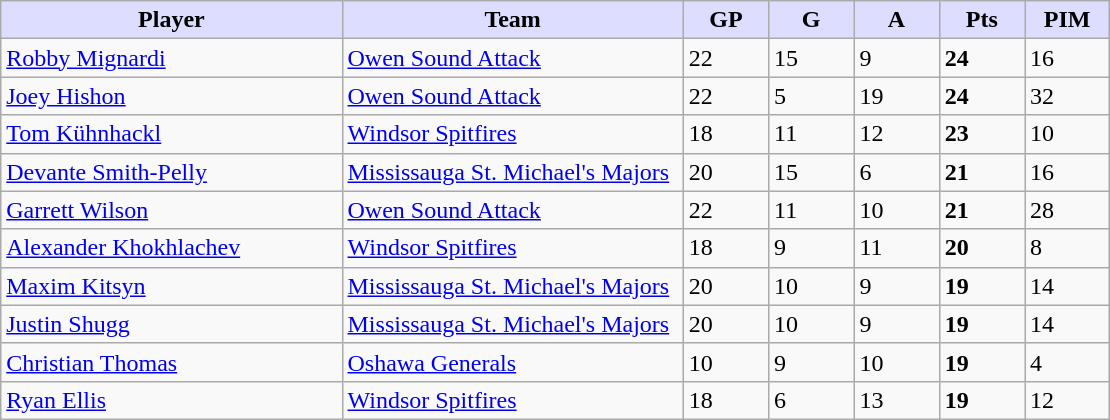<table class="wikitable">
<tr>
<th style="background:#ddf; width:30%;">Player</th>
<th style="background:#ddf; width:30%;">Team</th>
<th style="background:#ddf; width:7.5%;">GP</th>
<th style="background:#ddf; width:7.5%;">G</th>
<th style="background:#ddf; width:7.5%;">A</th>
<th style="background:#ddf; width:7.5%;">Pts</th>
<th style="background:#ddf; width:7.5%;">PIM</th>
</tr>
<tr>
<td><a href='#'>Robby Mignardi</a></td>
<td><a href='#'>Owen Sound Attack</a></td>
<td>22</td>
<td>15</td>
<td>9</td>
<td><strong>24</strong></td>
<td>16</td>
</tr>
<tr>
<td><a href='#'>Joey Hishon</a></td>
<td><a href='#'>Owen Sound Attack</a></td>
<td>22</td>
<td>5</td>
<td>19</td>
<td><strong>24</strong></td>
<td>32</td>
</tr>
<tr>
<td><a href='#'>Tom Kühnhackl</a></td>
<td><a href='#'>Windsor Spitfires</a></td>
<td>18</td>
<td>11</td>
<td>12</td>
<td><strong>23</strong></td>
<td>10</td>
</tr>
<tr>
<td><a href='#'>Devante Smith-Pelly</a></td>
<td><a href='#'>Mississauga St. Michael's Majors</a></td>
<td>20</td>
<td>15</td>
<td>6</td>
<td><strong>21</strong></td>
<td>16</td>
</tr>
<tr>
<td><a href='#'>Garrett Wilson</a></td>
<td><a href='#'>Owen Sound Attack</a></td>
<td>22</td>
<td>11</td>
<td>10</td>
<td><strong>21</strong></td>
<td>28</td>
</tr>
<tr>
<td><a href='#'>Alexander Khokhlachev</a></td>
<td><a href='#'>Windsor Spitfires</a></td>
<td>18</td>
<td>9</td>
<td>11</td>
<td><strong>20</strong></td>
<td>8</td>
</tr>
<tr>
<td><a href='#'>Maxim Kitsyn</a></td>
<td><a href='#'>Mississauga St. Michael's Majors</a></td>
<td>20</td>
<td>10</td>
<td>9</td>
<td><strong>19</strong></td>
<td>14</td>
</tr>
<tr>
<td><a href='#'>Justin Shugg</a></td>
<td><a href='#'>Mississauga St. Michael's Majors</a></td>
<td>20</td>
<td>10</td>
<td>9</td>
<td><strong>19</strong></td>
<td>14</td>
</tr>
<tr>
<td><a href='#'>Christian Thomas</a></td>
<td><a href='#'>Oshawa Generals</a></td>
<td>10</td>
<td>9</td>
<td>10</td>
<td><strong>19</strong></td>
<td>4</td>
</tr>
<tr>
<td><a href='#'>Ryan Ellis</a></td>
<td><a href='#'>Windsor Spitfires</a></td>
<td>18</td>
<td>6</td>
<td>13</td>
<td><strong>19</strong></td>
<td>12</td>
</tr>
</table>
